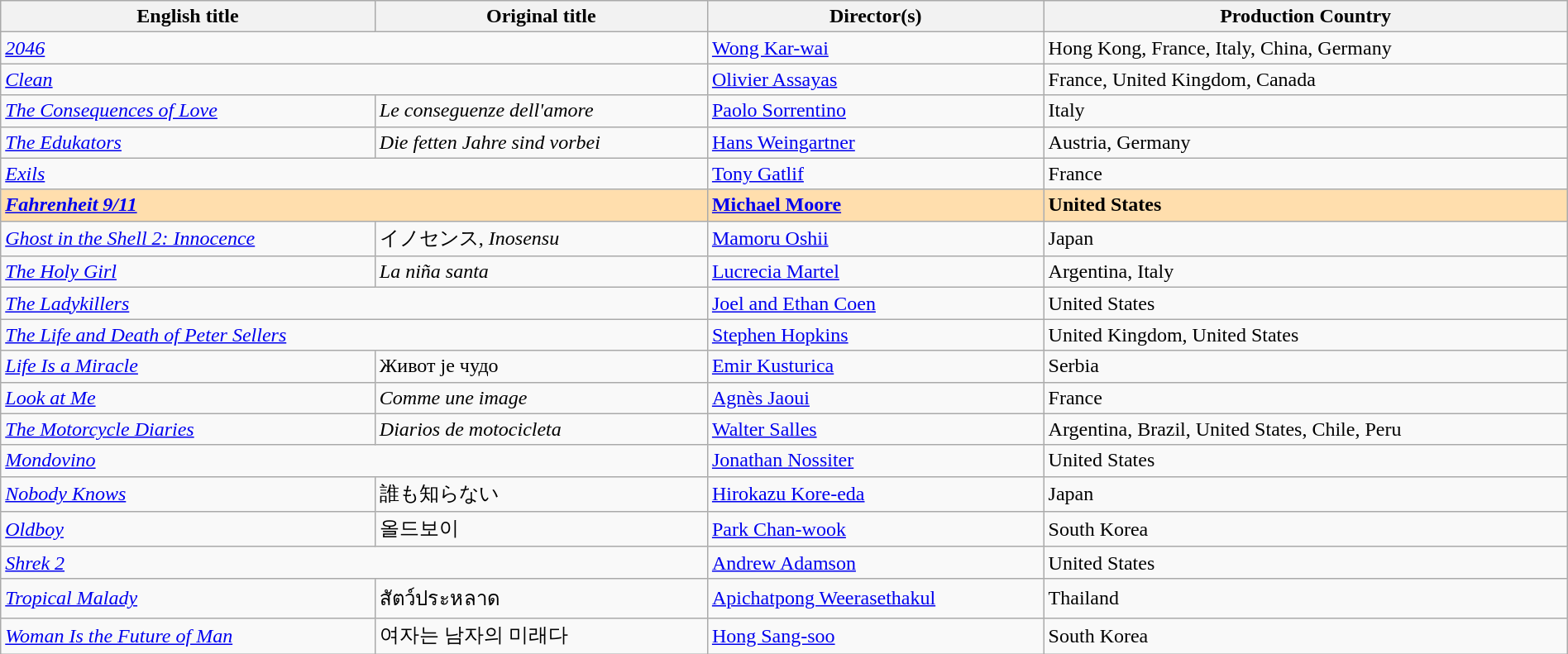<table class="wikitable" width="100%" cellpadding="5">
<tr>
<th scope="col">English title</th>
<th scope="col">Original title</th>
<th scope="col">Director(s)</th>
<th scope="col">Production Country</th>
</tr>
<tr>
<td colspan=2><em><a href='#'>2046</a></em></td>
<td data-sort-value=“Wong”><a href='#'>Wong Kar-wai</a></td>
<td>Hong Kong, France, Italy, China, Germany</td>
</tr>
<tr>
<td colspan=2><em><a href='#'>Clean</a></em></td>
<td data-sort-value=“Assayas”><a href='#'>Olivier Assayas</a></td>
<td>France, United Kingdom, Canada</td>
</tr>
<tr>
<td><em><a href='#'>The Consequences of Love</a></em></td>
<td><em>Le conseguenze dell'amore</em></td>
<td data-sort-value=“Sorrentino”><a href='#'>Paolo Sorrentino</a></td>
<td>Italy</td>
</tr>
<tr>
<td><em><a href='#'>The Edukators</a></em></td>
<td><em>Die fetten Jahre sind vorbei</em></td>
<td data-sort-value=“Weingartner”><a href='#'>Hans Weingartner</a></td>
<td>Austria, Germany</td>
</tr>
<tr>
<td colspan="2"><em><a href='#'>Exils</a></em></td>
<td data-sort-value="“Gatlif”"><a href='#'>Tony Gatlif</a></td>
<td>France</td>
</tr>
<tr style="background:#FFDEAD">
<td colspan=2><strong><em><a href='#'>Fahrenheit 9/11</a></em></strong></td>
<td data-sort-value=“Moore”><strong><a href='#'>Michael Moore</a></strong></td>
<td><strong>United States</strong></td>
</tr>
<tr>
<td><em><a href='#'>Ghost in the Shell 2: Innocence</a></em></td>
<td>イノセンス, <em>Inosensu</em></td>
<td data-sort-value="“Oshii”"><a href='#'>Mamoru Oshii</a></td>
<td>Japan</td>
</tr>
<tr>
<td><em><a href='#'>The Holy Girl</a></em></td>
<td><em>La niña santa</em></td>
<td data-sort-value=“Martel”><a href='#'>Lucrecia Martel</a></td>
<td>Argentina, Italy</td>
</tr>
<tr>
<td colspan=2><em><a href='#'>The Ladykillers</a></em></td>
<td data-sort-value=“Coen”><a href='#'>Joel and Ethan Coen</a></td>
<td>United States</td>
</tr>
<tr>
<td colspan=2><em><a href='#'>The Life and Death of Peter Sellers</a></em></td>
<td data-sort-value=“Hopkins”><a href='#'>Stephen Hopkins</a></td>
<td>United Kingdom, United States</td>
</tr>
<tr>
<td><em><a href='#'>Life Is a Miracle</a></em></td>
<td>Живот је чудо</td>
<td data-sort-value="“Kusturica”"><a href='#'>Emir Kusturica</a></td>
<td>Serbia</td>
</tr>
<tr>
<td><em><a href='#'>Look at Me</a></em></td>
<td><em>Comme une image</em></td>
<td data-sort-value=“Jaoui”><a href='#'>Agnès Jaoui</a></td>
<td>France</td>
</tr>
<tr>
<td><em><a href='#'>The Motorcycle Diaries</a></em></td>
<td><em>Diarios de motocicleta</em></td>
<td data-sort-value=“Salles”><a href='#'>Walter Salles</a></td>
<td>Argentina, Brazil, United States, Chile, Peru</td>
</tr>
<tr>
<td colspan=2><em><a href='#'>Mondovino</a></em></td>
<td data-sort-value=“Nossiter”><a href='#'>Jonathan Nossiter</a></td>
<td>United States</td>
</tr>
<tr>
<td><em><a href='#'>Nobody Knows</a></em></td>
<td>誰も知らない</td>
<td data-sort-value="“Koreeda”"><a href='#'>Hirokazu Kore-eda</a></td>
<td>Japan</td>
</tr>
<tr>
<td><em><a href='#'>Oldboy</a></em></td>
<td>올드보이</td>
<td data-sort-value="“Park”"><a href='#'>Park Chan-wook</a></td>
<td>South Korea</td>
</tr>
<tr>
<td colspan=2><em><a href='#'>Shrek 2</a></em></td>
<td data-sort-value=“Adamson”><a href='#'>Andrew Adamson</a></td>
<td>United States</td>
</tr>
<tr>
<td><em><a href='#'>Tropical Malady</a></em></td>
<td>สัตว์ประหลาด</td>
<td data-sort-value="“Weerasethakul”"><a href='#'>Apichatpong Weerasethakul</a></td>
<td>Thailand</td>
</tr>
<tr>
<td><em><a href='#'>Woman Is the Future of Man</a></em></td>
<td>여자는 남자의 미래다</td>
<td data-sort-value="“Hong”"><a href='#'>Hong Sang-soo</a></td>
<td>South Korea</td>
</tr>
</table>
